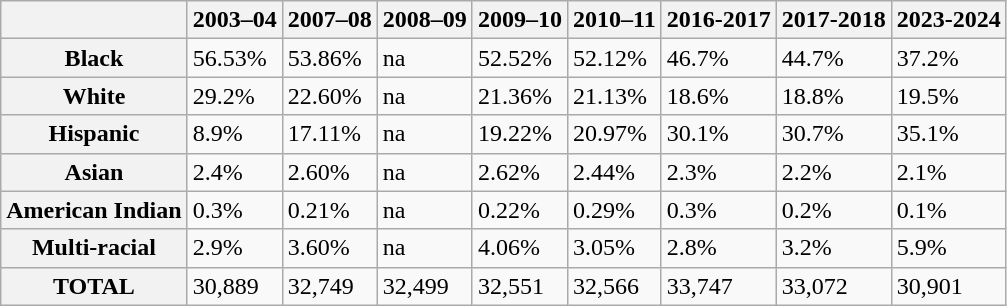<table class="wikitable">
<tr>
<th></th>
<th>2003–04</th>
<th>2007–08</th>
<th>2008–09</th>
<th>2009–10</th>
<th>2010–11</th>
<th>2016-2017</th>
<th>2017-2018</th>
<th>2023-2024</th>
</tr>
<tr>
<th>Black</th>
<td>56.53%</td>
<td>53.86%</td>
<td>na</td>
<td>52.52%</td>
<td>52.12%</td>
<td>46.7%</td>
<td>44.7%</td>
<td>37.2%</td>
</tr>
<tr>
<th>White</th>
<td>29.2%</td>
<td>22.60%</td>
<td>na</td>
<td>21.36%</td>
<td>21.13%</td>
<td>18.6%</td>
<td>18.8%</td>
<td>19.5%</td>
</tr>
<tr>
<th>Hispanic</th>
<td>8.9%</td>
<td>17.11%</td>
<td>na</td>
<td>19.22%</td>
<td>20.97%</td>
<td>30.1%</td>
<td>30.7%</td>
<td>35.1%</td>
</tr>
<tr>
<th>Asian</th>
<td>2.4%</td>
<td>2.60%</td>
<td>na</td>
<td>2.62%</td>
<td>2.44%</td>
<td>2.3%</td>
<td>2.2%</td>
<td>2.1%</td>
</tr>
<tr>
<th>American Indian</th>
<td>0.3%</td>
<td>0.21%</td>
<td>na</td>
<td>0.22%</td>
<td>0.29%</td>
<td>0.3%</td>
<td>0.2%</td>
<td>0.1%</td>
</tr>
<tr>
<th>Multi-racial</th>
<td>2.9%</td>
<td>3.60%</td>
<td>na</td>
<td>4.06%</td>
<td>3.05%</td>
<td>2.8%</td>
<td>3.2%</td>
<td>5.9%</td>
</tr>
<tr>
<th>TOTAL</th>
<td>30,889</td>
<td>32,749</td>
<td>32,499</td>
<td>32,551</td>
<td>32,566</td>
<td>33,747</td>
<td>33,072</td>
<td>30,901</td>
</tr>
</table>
